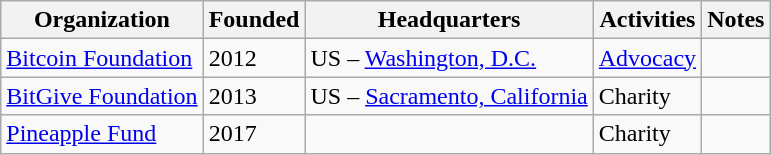<table class="wikitable sortable">
<tr>
<th>Organization</th>
<th>Founded</th>
<th>Headquarters</th>
<th>Activities</th>
<th>Notes</th>
</tr>
<tr>
<td><a href='#'>Bitcoin Foundation</a></td>
<td>2012</td>
<td>US – <a href='#'>Washington, D.C.</a></td>
<td><a href='#'>Advocacy</a></td>
<td></td>
</tr>
<tr>
<td><a href='#'>BitGive Foundation</a></td>
<td>2013</td>
<td>US – <a href='#'>Sacramento, California</a></td>
<td>Charity</td>
<td></td>
</tr>
<tr>
<td><a href='#'>Pineapple Fund</a></td>
<td>2017</td>
<td></td>
<td>Charity</td>
<td></td>
</tr>
</table>
